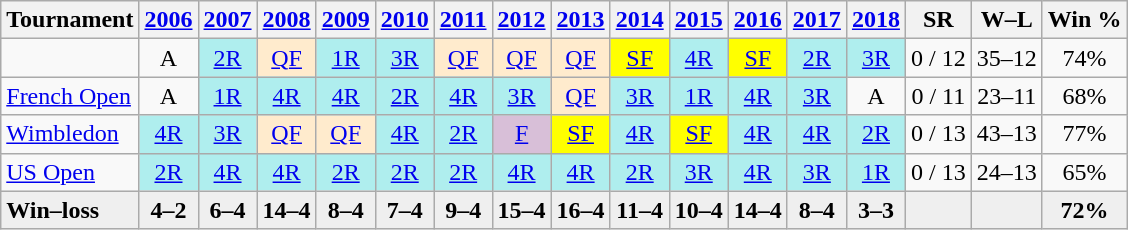<table class=wikitable style=text-align:center>
<tr>
<th>Tournament</th>
<th><a href='#'>2006</a></th>
<th><a href='#'>2007</a></th>
<th><a href='#'>2008</a></th>
<th><a href='#'>2009</a></th>
<th><a href='#'>2010</a></th>
<th><a href='#'>2011</a></th>
<th><a href='#'>2012</a></th>
<th><a href='#'>2013</a></th>
<th><a href='#'>2014</a></th>
<th><a href='#'>2015</a></th>
<th><a href='#'>2016</a></th>
<th><a href='#'>2017</a></th>
<th><a href='#'>2018</a></th>
<th>SR</th>
<th>W–L</th>
<th>Win %</th>
</tr>
<tr>
<td align=left></td>
<td>A</td>
<td style="background:#afeeee;"><a href='#'>2R</a></td>
<td style="background:#ffebcd;"><a href='#'>QF</a></td>
<td style="background:#afeeee;"><a href='#'>1R</a></td>
<td style="background:#afeeee;"><a href='#'>3R</a></td>
<td style="background:#ffebcd;"><a href='#'>QF</a></td>
<td style="background:#ffebcd;"><a href='#'>QF</a></td>
<td style="background:#ffebcd;"><a href='#'>QF</a></td>
<td style="background:yellow;"><a href='#'>SF</a></td>
<td style="background:#afeeee;"><a href='#'>4R</a></td>
<td style="background:yellow;"><a href='#'>SF</a></td>
<td style="background:#afeeee;"><a href='#'>2R</a></td>
<td style="background:#afeeee;"><a href='#'>3R</a></td>
<td>0 / 12</td>
<td>35–12</td>
<td>74%</td>
</tr>
<tr>
<td align=left><a href='#'>French Open</a></td>
<td>A</td>
<td style="background:#afeeee;"><a href='#'>1R</a></td>
<td style="background:#afeeee;"><a href='#'>4R</a></td>
<td style="background:#afeeee;"><a href='#'>4R</a></td>
<td style="background:#afeeee;"><a href='#'>2R</a></td>
<td style="background:#afeeee;"><a href='#'>4R</a></td>
<td style="background:#afeeee;"><a href='#'>3R</a></td>
<td style="background:#ffebcd;"><a href='#'>QF</a></td>
<td style="background:#afeeee;"><a href='#'>3R</a></td>
<td style="background:#afeeee;"><a href='#'>1R</a></td>
<td style="background:#afeeee;"><a href='#'>4R</a></td>
<td style="background:#afeeee;"><a href='#'>3R</a></td>
<td>A</td>
<td>0 / 11</td>
<td>23–11</td>
<td>68%</td>
</tr>
<tr>
<td align=left><a href='#'>Wimbledon</a></td>
<td style="background:#afeeee;"><a href='#'>4R</a></td>
<td style="background:#afeeee;"><a href='#'>3R</a></td>
<td style="background:#ffebcd;"><a href='#'>QF</a></td>
<td style="background:#ffebcd;"><a href='#'>QF</a></td>
<td style="background:#afeeee;"><a href='#'>4R</a></td>
<td style="background:#afeeee;"><a href='#'>2R</a></td>
<td style="background:thistle;"><a href='#'>F</a></td>
<td style="background:yellow;"><a href='#'>SF</a></td>
<td style="background:#afeeee;"><a href='#'>4R</a></td>
<td style="background:yellow;"><a href='#'>SF</a></td>
<td style="background:#afeeee;"><a href='#'>4R</a></td>
<td style="background:#afeeee;"><a href='#'>4R</a></td>
<td style="background:#afeeee;"><a href='#'>2R</a></td>
<td>0 / 13</td>
<td>43–13</td>
<td>77%</td>
</tr>
<tr>
<td align=left><a href='#'>US Open</a></td>
<td style="background:#afeeee;"><a href='#'>2R</a></td>
<td style="background:#afeeee;"><a href='#'>4R</a></td>
<td style="background:#afeeee;"><a href='#'>4R</a></td>
<td style="background:#afeeee;"><a href='#'>2R</a></td>
<td style="background:#afeeee;"><a href='#'>2R</a></td>
<td style="background:#afeeee;"><a href='#'>2R</a></td>
<td style="background:#afeeee;"><a href='#'>4R</a></td>
<td style="background:#afeeee;"><a href='#'>4R</a></td>
<td style="background:#afeeee;"><a href='#'>2R</a></td>
<td style="background:#afeeee;"><a href='#'>3R</a></td>
<td style="background:#afeeee;"><a href='#'>4R</a></td>
<td style="background:#afeeee;"><a href='#'>3R</a></td>
<td style="background:#afeeee;"><a href='#'>1R</a></td>
<td>0 / 13</td>
<td>24–13</td>
<td>65%</td>
</tr>
<tr style=background:#efefef;font-weight:bold;>
<td style="text-align:left">Win–loss</td>
<td>4–2</td>
<td>6–4</td>
<td>14–4</td>
<td>8–4</td>
<td>7–4</td>
<td>9–4</td>
<td>15–4</td>
<td>16–4</td>
<td>11–4</td>
<td>10–4</td>
<td>14–4</td>
<td>8–4</td>
<td>3–3</td>
<td></td>
<td></td>
<td>72%</td>
</tr>
</table>
